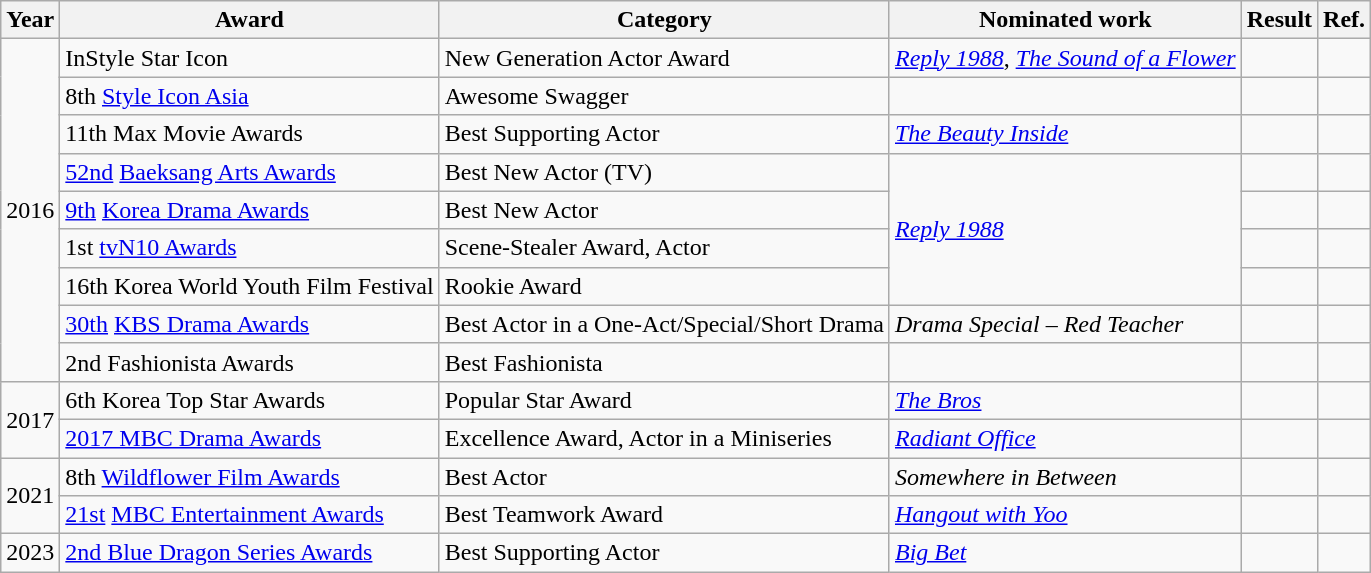<table class=wikitable>
<tr>
<th>Year</th>
<th>Award</th>
<th>Category</th>
<th>Nominated work</th>
<th>Result</th>
<th>Ref.</th>
</tr>
<tr>
<td rowspan="9">2016</td>
<td>InStyle Star Icon</td>
<td>New Generation Actor Award</td>
<td style="text-align:center;"><em><a href='#'>Reply 1988</a></em>, <em><a href='#'>The Sound of a Flower</a></em></td>
<td></td>
<td></td>
</tr>
<tr>
<td>8th <a href='#'>Style Icon Asia</a></td>
<td>Awesome Swagger</td>
<td></td>
<td></td>
<td></td>
</tr>
<tr>
<td>11th Max Movie Awards</td>
<td>Best Supporting Actor</td>
<td><a href='#'><em>The Beauty Inside</em></a></td>
<td></td>
<td></td>
</tr>
<tr>
<td><a href='#'>52nd</a> <a href='#'>Baeksang Arts Awards</a></td>
<td>Best New Actor (TV)</td>
<td rowspan="4"><em><a href='#'>Reply 1988</a></em></td>
<td></td>
<td></td>
</tr>
<tr>
<td><a href='#'>9th</a> <a href='#'>Korea Drama Awards</a></td>
<td>Best New Actor</td>
<td></td>
<td></td>
</tr>
<tr>
<td>1st <a href='#'>tvN10 Awards</a></td>
<td>Scene-Stealer Award, Actor</td>
<td></td>
<td></td>
</tr>
<tr>
<td>16th Korea World Youth Film Festival</td>
<td>Rookie Award</td>
<td></td>
<td></td>
</tr>
<tr>
<td><a href='#'>30th</a> <a href='#'>KBS Drama Awards</a></td>
<td>Best Actor in a One-Act/Special/Short Drama</td>
<td><em>Drama Special – Red Teacher</em></td>
<td></td>
<td></td>
</tr>
<tr>
<td>2nd Fashionista Awards</td>
<td>Best Fashionista</td>
<td></td>
<td></td>
<td></td>
</tr>
<tr>
<td rowspan=2>2017</td>
<td>6th Korea Top Star Awards</td>
<td>Popular Star Award</td>
<td><em><a href='#'>The Bros</a></em></td>
<td></td>
<td></td>
</tr>
<tr>
<td><a href='#'>2017 MBC Drama Awards</a></td>
<td>Excellence Award, Actor in a Miniseries</td>
<td><em><a href='#'>Radiant Office</a></em></td>
<td></td>
<td></td>
</tr>
<tr>
<td rowspan=2>2021</td>
<td>8th <a href='#'>Wildflower Film Awards</a></td>
<td>Best Actor</td>
<td><em> Somewhere in Between</em></td>
<td></td>
<td></td>
</tr>
<tr>
<td><a href='#'>21st</a> <a href='#'>MBC Entertainment Awards</a></td>
<td>Best Teamwork Award</td>
<td><em><a href='#'>Hangout with Yoo</a></em></td>
<td></td>
<td></td>
</tr>
<tr>
<td>2023</td>
<td><a href='#'>2nd Blue Dragon Series Awards</a></td>
<td>Best Supporting Actor</td>
<td><em><a href='#'>Big Bet</a></em></td>
<td></td>
<td></td>
</tr>
</table>
